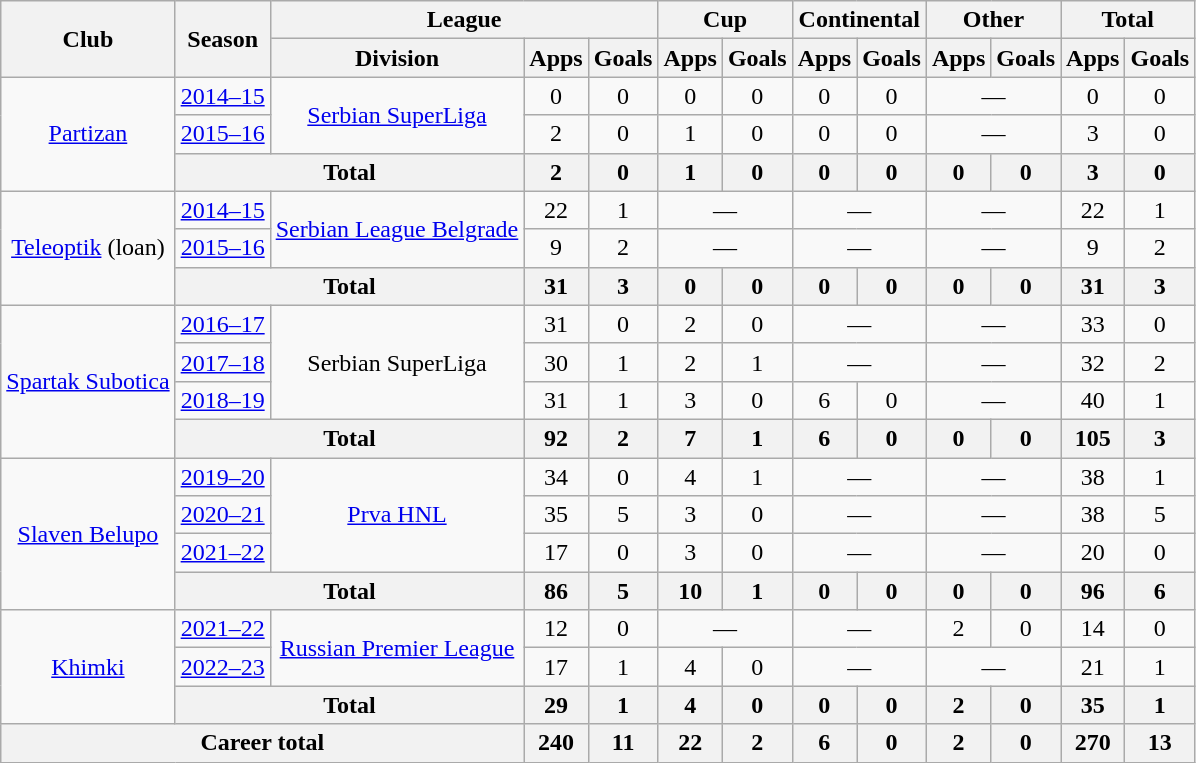<table class="wikitable" style="text-align:center">
<tr>
<th rowspan="2">Club</th>
<th rowspan="2">Season</th>
<th colspan="3">League</th>
<th colspan="2">Cup</th>
<th colspan="2">Continental</th>
<th colspan="2">Other</th>
<th colspan="2">Total</th>
</tr>
<tr>
<th>Division</th>
<th>Apps</th>
<th>Goals</th>
<th>Apps</th>
<th>Goals</th>
<th>Apps</th>
<th>Goals</th>
<th>Apps</th>
<th>Goals</th>
<th>Apps</th>
<th>Goals</th>
</tr>
<tr>
<td rowspan="3"><a href='#'>Partizan</a></td>
<td><a href='#'>2014–15</a></td>
<td rowspan="2"><a href='#'>Serbian SuperLiga</a></td>
<td>0</td>
<td>0</td>
<td>0</td>
<td>0</td>
<td>0</td>
<td>0</td>
<td colspan="2">—</td>
<td>0</td>
<td>0</td>
</tr>
<tr>
<td><a href='#'>2015–16</a></td>
<td>2</td>
<td>0</td>
<td>1</td>
<td>0</td>
<td>0</td>
<td>0</td>
<td colspan="2">—</td>
<td>3</td>
<td>0</td>
</tr>
<tr>
<th colspan="2">Total</th>
<th>2</th>
<th>0</th>
<th>1</th>
<th>0</th>
<th>0</th>
<th>0</th>
<th>0</th>
<th>0</th>
<th>3</th>
<th>0</th>
</tr>
<tr>
<td rowspan="3"><a href='#'>Teleoptik</a> (loan)</td>
<td><a href='#'>2014–15</a></td>
<td rowspan="2"><a href='#'>Serbian League Belgrade</a></td>
<td>22</td>
<td>1</td>
<td colspan="2">—</td>
<td colspan="2">—</td>
<td colspan="2">—</td>
<td>22</td>
<td>1</td>
</tr>
<tr>
<td><a href='#'>2015–16</a></td>
<td>9</td>
<td>2</td>
<td colspan="2">—</td>
<td colspan="2">—</td>
<td colspan="2">—</td>
<td>9</td>
<td>2</td>
</tr>
<tr>
<th colspan="2">Total</th>
<th>31</th>
<th>3</th>
<th>0</th>
<th>0</th>
<th>0</th>
<th>0</th>
<th>0</th>
<th>0</th>
<th>31</th>
<th>3</th>
</tr>
<tr>
<td rowspan="4"><a href='#'>Spartak Subotica</a></td>
<td><a href='#'>2016–17</a></td>
<td rowspan="3">Serbian SuperLiga</td>
<td>31</td>
<td>0</td>
<td>2</td>
<td>0</td>
<td colspan="2">—</td>
<td colspan="2">—</td>
<td>33</td>
<td>0</td>
</tr>
<tr>
<td><a href='#'>2017–18</a></td>
<td>30</td>
<td>1</td>
<td>2</td>
<td>1</td>
<td colspan="2">—</td>
<td colspan="2">—</td>
<td>32</td>
<td>2</td>
</tr>
<tr>
<td><a href='#'>2018–19</a></td>
<td>31</td>
<td>1</td>
<td>3</td>
<td>0</td>
<td>6</td>
<td>0</td>
<td colspan="2">—</td>
<td>40</td>
<td>1</td>
</tr>
<tr>
<th colspan="2">Total</th>
<th>92</th>
<th>2</th>
<th>7</th>
<th>1</th>
<th>6</th>
<th>0</th>
<th>0</th>
<th>0</th>
<th>105</th>
<th>3</th>
</tr>
<tr>
<td rowspan="4"><a href='#'>Slaven Belupo</a></td>
<td><a href='#'>2019–20</a></td>
<td rowspan="3"><a href='#'>Prva HNL</a></td>
<td>34</td>
<td>0</td>
<td>4</td>
<td>1</td>
<td colspan="2">—</td>
<td colspan="2">—</td>
<td>38</td>
<td>1</td>
</tr>
<tr>
<td><a href='#'>2020–21</a></td>
<td>35</td>
<td>5</td>
<td>3</td>
<td>0</td>
<td colspan="2">—</td>
<td colspan="2">—</td>
<td>38</td>
<td>5</td>
</tr>
<tr>
<td><a href='#'>2021–22</a></td>
<td>17</td>
<td>0</td>
<td>3</td>
<td>0</td>
<td colspan="2">—</td>
<td colspan="2">—</td>
<td>20</td>
<td>0</td>
</tr>
<tr>
<th colspan="2">Total</th>
<th>86</th>
<th>5</th>
<th>10</th>
<th>1</th>
<th>0</th>
<th>0</th>
<th>0</th>
<th>0</th>
<th>96</th>
<th>6</th>
</tr>
<tr>
<td rowspan="3"><a href='#'>Khimki</a></td>
<td><a href='#'>2021–22</a></td>
<td rowspan="2"><a href='#'>Russian Premier League</a></td>
<td>12</td>
<td>0</td>
<td colspan="2">—</td>
<td colspan="2">—</td>
<td>2</td>
<td>0</td>
<td>14</td>
<td>0</td>
</tr>
<tr>
<td><a href='#'>2022–23</a></td>
<td>17</td>
<td>1</td>
<td>4</td>
<td>0</td>
<td colspan="2">—</td>
<td colspan="2">—</td>
<td>21</td>
<td>1</td>
</tr>
<tr>
<th colspan="2">Total</th>
<th>29</th>
<th>1</th>
<th>4</th>
<th>0</th>
<th>0</th>
<th>0</th>
<th>2</th>
<th>0</th>
<th>35</th>
<th>1</th>
</tr>
<tr>
<th colspan="3">Career total</th>
<th>240</th>
<th>11</th>
<th>22</th>
<th>2</th>
<th>6</th>
<th>0</th>
<th>2</th>
<th>0</th>
<th>270</th>
<th>13</th>
</tr>
</table>
